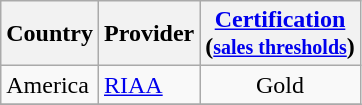<table class="wikitable">
<tr>
<th>Country</th>
<th>Provider</th>
<th><a href='#'>Certification</a><br>(<small><a href='#'>sales thresholds</a></small>)</th>
</tr>
<tr>
<td>America</td>
<td><a href='#'>RIAA</a></td>
<td align="center">Gold</td>
</tr>
<tr>
</tr>
</table>
